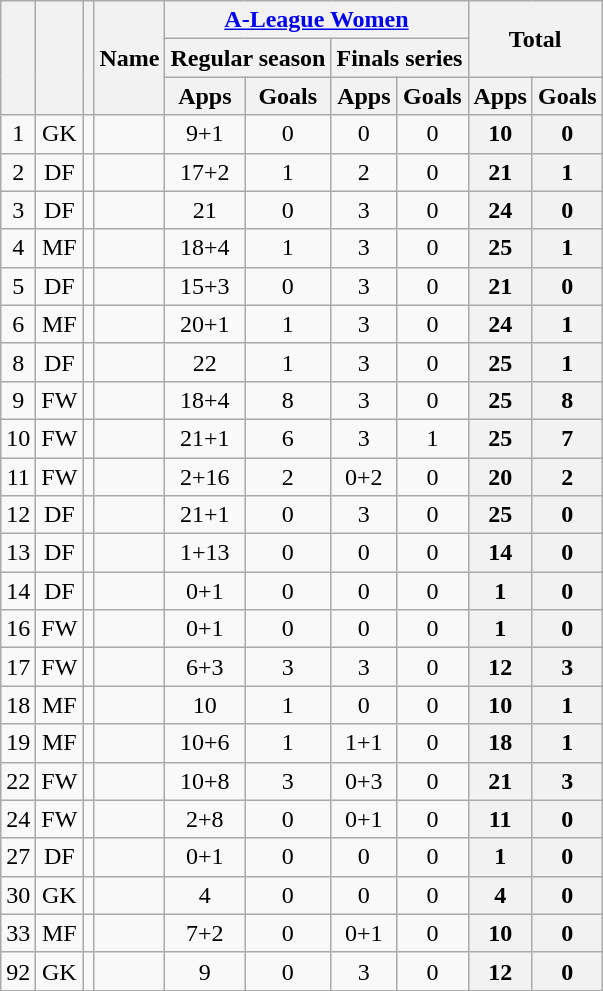<table class="wikitable sortable" style="text-align:center;">
<tr>
<th rowspan="3"></th>
<th rowspan="3"></th>
<th rowspan="3"></th>
<th rowspan="3">Name</th>
<th colspan="4"><a href='#'>A-League Women</a></th>
<th colspan="2" rowspan="2">Total</th>
</tr>
<tr>
<th colspan="2">Regular season</th>
<th colspan="2">Finals series</th>
</tr>
<tr>
<th>Apps</th>
<th>Goals</th>
<th>Apps</th>
<th>Goals</th>
<th>Apps</th>
<th>Goals</th>
</tr>
<tr>
<td>1</td>
<td>GK</td>
<td></td>
<td align="left"><br></td>
<td>9+1</td>
<td>0<br></td>
<td>0</td>
<td>0<br></td>
<th>10</th>
<th>0</th>
</tr>
<tr>
<td>2</td>
<td>DF</td>
<td></td>
<td align="left"><br></td>
<td>17+2</td>
<td>1<br></td>
<td>2</td>
<td>0<br></td>
<th>21</th>
<th>1</th>
</tr>
<tr>
<td>3</td>
<td>DF</td>
<td></td>
<td align="left"><br></td>
<td>21</td>
<td>0<br></td>
<td>3</td>
<td>0<br></td>
<th>24</th>
<th>0</th>
</tr>
<tr>
<td>4</td>
<td>MF</td>
<td></td>
<td align="left"><br></td>
<td>18+4</td>
<td>1<br></td>
<td>3</td>
<td>0<br></td>
<th>25</th>
<th>1</th>
</tr>
<tr>
<td>5</td>
<td>DF</td>
<td></td>
<td align="left"><br></td>
<td>15+3</td>
<td>0<br></td>
<td>3</td>
<td>0<br></td>
<th>21</th>
<th>0</th>
</tr>
<tr>
<td>6</td>
<td>MF</td>
<td></td>
<td align="left"><br></td>
<td>20+1</td>
<td>1<br></td>
<td>3</td>
<td>0<br></td>
<th>24</th>
<th>1</th>
</tr>
<tr>
<td>8</td>
<td>DF</td>
<td></td>
<td align="left"><br></td>
<td>22</td>
<td>1<br></td>
<td>3</td>
<td>0<br></td>
<th>25</th>
<th>1</th>
</tr>
<tr>
<td>9</td>
<td>FW</td>
<td></td>
<td align="left"><br></td>
<td>18+4</td>
<td>8<br></td>
<td>3</td>
<td>0<br></td>
<th>25</th>
<th>8</th>
</tr>
<tr>
<td>10</td>
<td>FW</td>
<td></td>
<td align="left"><br></td>
<td>21+1</td>
<td>6<br></td>
<td>3</td>
<td>1<br></td>
<th>25</th>
<th>7</th>
</tr>
<tr>
<td>11</td>
<td>FW</td>
<td></td>
<td align="left"><br></td>
<td>2+16</td>
<td>2<br></td>
<td>0+2</td>
<td>0<br></td>
<th>20</th>
<th>2</th>
</tr>
<tr>
<td>12</td>
<td>DF</td>
<td></td>
<td align="left"><br></td>
<td>21+1</td>
<td>0<br></td>
<td>3</td>
<td>0<br></td>
<th>25</th>
<th>0</th>
</tr>
<tr>
<td>13</td>
<td>DF</td>
<td></td>
<td align="left"><br></td>
<td>1+13</td>
<td>0<br></td>
<td>0</td>
<td>0<br></td>
<th>14</th>
<th>0</th>
</tr>
<tr>
<td>14</td>
<td>DF</td>
<td></td>
<td align="left"><br></td>
<td>0+1</td>
<td>0<br></td>
<td>0</td>
<td>0<br></td>
<th>1</th>
<th>0</th>
</tr>
<tr>
<td>16</td>
<td>FW</td>
<td></td>
<td align="left"><br></td>
<td>0+1</td>
<td>0<br></td>
<td>0</td>
<td>0<br></td>
<th>1</th>
<th>0</th>
</tr>
<tr>
<td>17</td>
<td>FW</td>
<td></td>
<td align="left"><br></td>
<td>6+3</td>
<td>3<br></td>
<td>3</td>
<td>0<br></td>
<th>12</th>
<th>3</th>
</tr>
<tr>
<td>18</td>
<td>MF</td>
<td></td>
<td align="left"><br></td>
<td>10</td>
<td>1<br></td>
<td>0</td>
<td>0<br></td>
<th>10</th>
<th>1</th>
</tr>
<tr>
<td>19</td>
<td>MF</td>
<td></td>
<td align="left"><br></td>
<td>10+6</td>
<td>1<br></td>
<td>1+1</td>
<td>0<br></td>
<th>18</th>
<th>1</th>
</tr>
<tr>
<td>22</td>
<td>FW</td>
<td></td>
<td align="left"><br></td>
<td>10+8</td>
<td>3<br></td>
<td>0+3</td>
<td>0<br></td>
<th>21</th>
<th>3</th>
</tr>
<tr>
<td>24</td>
<td>FW</td>
<td></td>
<td align="left"><br></td>
<td>2+8</td>
<td>0<br></td>
<td>0+1</td>
<td>0<br></td>
<th>11</th>
<th>0</th>
</tr>
<tr>
<td>27</td>
<td>DF</td>
<td></td>
<td align="left"><br></td>
<td>0+1</td>
<td>0<br></td>
<td>0</td>
<td>0<br></td>
<th>1</th>
<th>0</th>
</tr>
<tr>
<td>30</td>
<td>GK</td>
<td></td>
<td align="left"><br></td>
<td>4</td>
<td>0<br></td>
<td>0</td>
<td>0<br></td>
<th>4</th>
<th>0</th>
</tr>
<tr>
<td>33</td>
<td>MF</td>
<td></td>
<td align="left"><br></td>
<td>7+2</td>
<td>0<br></td>
<td>0+1</td>
<td>0<br></td>
<th>10</th>
<th>0</th>
</tr>
<tr>
<td>92</td>
<td>GK</td>
<td></td>
<td align="left"><br></td>
<td>9</td>
<td>0<br></td>
<td>3</td>
<td>0<br></td>
<th>12</th>
<th>0</th>
</tr>
</table>
